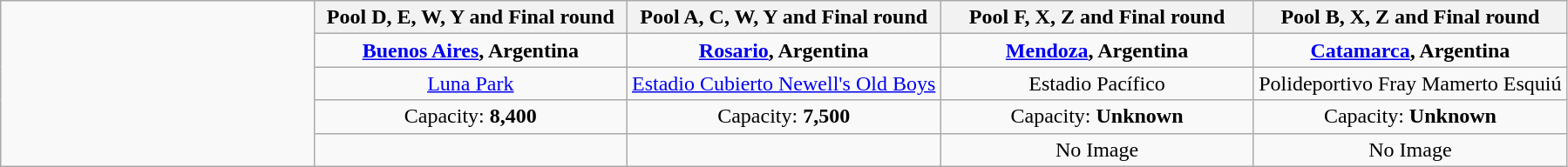<table class="wikitable" style="text-align:center">
<tr>
<td rowspan="8" colspan="2"></td>
<th width=20%>Pool D, E, W, Y and Final round</th>
<th width=20%>Pool A, C, W, Y and Final round</th>
<th width=20%>Pool F, X, Z and Final round</th>
<th width=20%>Pool B, X, Z and Final round</th>
</tr>
<tr>
<td> <strong><a href='#'>Buenos Aires</a>, Argentina</strong></td>
<td> <strong><a href='#'>Rosario</a>, Argentina</strong></td>
<td> <strong><a href='#'>Mendoza</a>, Argentina</strong></td>
<td> <strong><a href='#'>Catamarca</a>, Argentina</strong></td>
</tr>
<tr>
<td><a href='#'>Luna Park</a></td>
<td><a href='#'>Estadio Cubierto Newell's Old Boys</a></td>
<td>Estadio Pacífico</td>
<td>Polideportivo Fray Mamerto Esquiú</td>
</tr>
<tr>
<td>Capacity: <strong>8,400</strong></td>
<td>Capacity: <strong>7,500</strong></td>
<td>Capacity: <strong>Unknown</strong></td>
<td>Capacity: <strong>Unknown</strong></td>
</tr>
<tr>
<td></td>
<td></td>
<td>No Image</td>
<td>No Image</td>
</tr>
</table>
